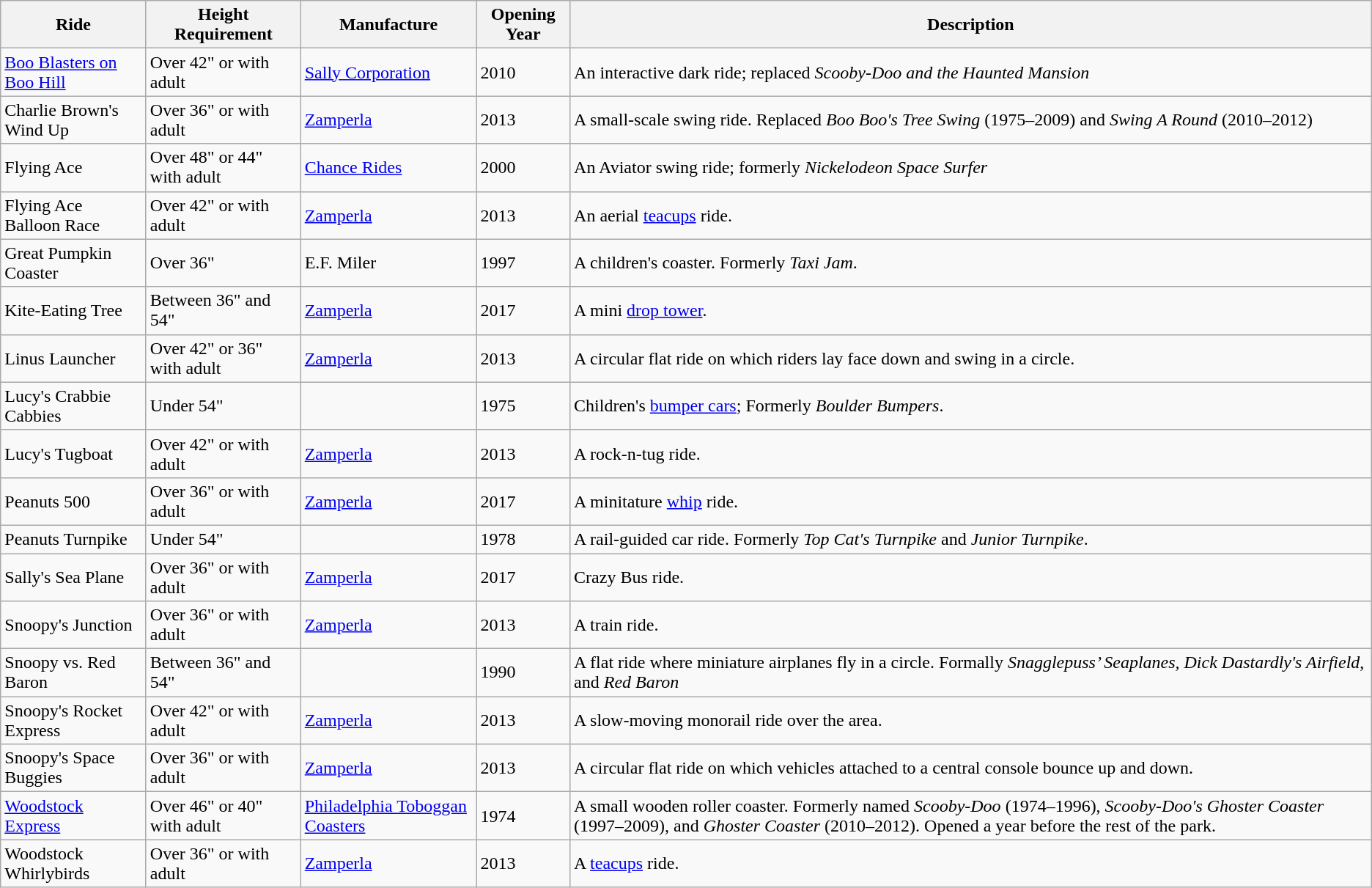<table class="wikitable sortable">
<tr>
<th>Ride</th>
<th>Height Requirement</th>
<th>Manufacture</th>
<th>Opening Year</th>
<th>Description</th>
</tr>
<tr>
<td><a href='#'>Boo Blasters on Boo Hill</a></td>
<td>Over 42" or with adult</td>
<td><a href='#'>Sally Corporation</a></td>
<td>2010</td>
<td>An interactive dark ride; replaced <em>Scooby-Doo and the Haunted Mansion</em></td>
</tr>
<tr>
<td>Charlie Brown's Wind Up</td>
<td>Over 36" or with adult</td>
<td><a href='#'>Zamperla</a></td>
<td>2013</td>
<td>A small-scale swing ride. Replaced <em>Boo Boo's Tree Swing</em> (1975–2009) and <em>Swing A Round</em> (2010–2012)</td>
</tr>
<tr>
<td>Flying Ace</td>
<td>Over 48" or 44" with adult</td>
<td><a href='#'>Chance Rides</a></td>
<td>2000</td>
<td>An Aviator swing ride; formerly <em>Nickelodeon Space Surfer</em></td>
</tr>
<tr>
<td>Flying Ace Balloon Race</td>
<td>Over 42" or with adult</td>
<td><a href='#'>Zamperla</a></td>
<td>2013</td>
<td>An aerial <a href='#'>teacups</a> ride.</td>
</tr>
<tr>
<td>Great Pumpkin Coaster</td>
<td>Over 36"</td>
<td>E.F. Miler</td>
<td>1997</td>
<td>A  children's coaster. Formerly <em>Taxi Jam</em>.</td>
</tr>
<tr>
<td>Kite-Eating Tree</td>
<td>Between 36" and 54"</td>
<td><a href='#'>Zamperla</a></td>
<td>2017</td>
<td>A mini <a href='#'>drop tower</a>.</td>
</tr>
<tr>
<td>Linus Launcher</td>
<td>Over 42" or 36" with adult</td>
<td><a href='#'>Zamperla</a></td>
<td>2013</td>
<td>A circular flat ride on which riders lay face down and swing in a circle.</td>
</tr>
<tr>
<td>Lucy's Crabbie Cabbies</td>
<td>Under 54"</td>
<td></td>
<td>1975</td>
<td>Children's <a href='#'>bumper cars</a>; Formerly <em>Boulder Bumpers</em>.</td>
</tr>
<tr>
<td>Lucy's Tugboat</td>
<td>Over 42" or with adult</td>
<td><a href='#'>Zamperla</a></td>
<td>2013</td>
<td>A rock-n-tug ride.</td>
</tr>
<tr>
<td>Peanuts 500</td>
<td>Over 36" or with adult</td>
<td><a href='#'>Zamperla</a></td>
<td>2017</td>
<td>A minitature <a href='#'>whip</a> ride.</td>
</tr>
<tr>
<td>Peanuts Turnpike</td>
<td>Under 54"</td>
<td></td>
<td>1978</td>
<td>A rail-guided car ride. Formerly <em>Top Cat's Turnpike</em> and <em>Junior Turnpike</em>.</td>
</tr>
<tr>
<td>Sally's Sea Plane</td>
<td>Over 36" or with adult</td>
<td><a href='#'>Zamperla</a></td>
<td>2017</td>
<td>Crazy Bus ride.</td>
</tr>
<tr>
<td>Snoopy's Junction</td>
<td>Over 36" or with adult</td>
<td><a href='#'>Zamperla</a></td>
<td>2013</td>
<td>A train ride.</td>
</tr>
<tr>
<td>Snoopy vs. Red Baron</td>
<td>Between 36" and 54"</td>
<td></td>
<td>1990</td>
<td>A flat ride where miniature airplanes fly in a circle. Formally <em>Snagglepuss’ Seaplanes, Dick Dastardly's Airfield</em>, and <em>Red Baron</em></td>
</tr>
<tr>
<td>Snoopy's Rocket Express</td>
<td>Over 42" or with adult</td>
<td><a href='#'>Zamperla</a></td>
<td>2013</td>
<td>A slow-moving monorail ride over the area.</td>
</tr>
<tr>
<td>Snoopy's Space Buggies</td>
<td>Over 36" or with adult</td>
<td><a href='#'>Zamperla</a></td>
<td>2013</td>
<td>A circular flat ride on which vehicles attached to a central console bounce up and down.</td>
</tr>
<tr>
<td><a href='#'>Woodstock Express</a></td>
<td>Over 46" or 40" with adult</td>
<td><a href='#'>Philadelphia Toboggan Coasters</a></td>
<td>1974</td>
<td>A small wooden roller coaster. Formerly named <em>Scooby-Doo</em> (1974–1996), <em>Scooby-Doo's Ghoster Coaster</em> (1997–2009), and <em>Ghoster Coaster</em> (2010–2012). Opened a year before the rest of the park.</td>
</tr>
<tr>
<td>Woodstock Whirlybirds</td>
<td>Over 36" or with adult</td>
<td><a href='#'>Zamperla</a></td>
<td>2013</td>
<td>A <a href='#'>teacups</a> ride.</td>
</tr>
</table>
